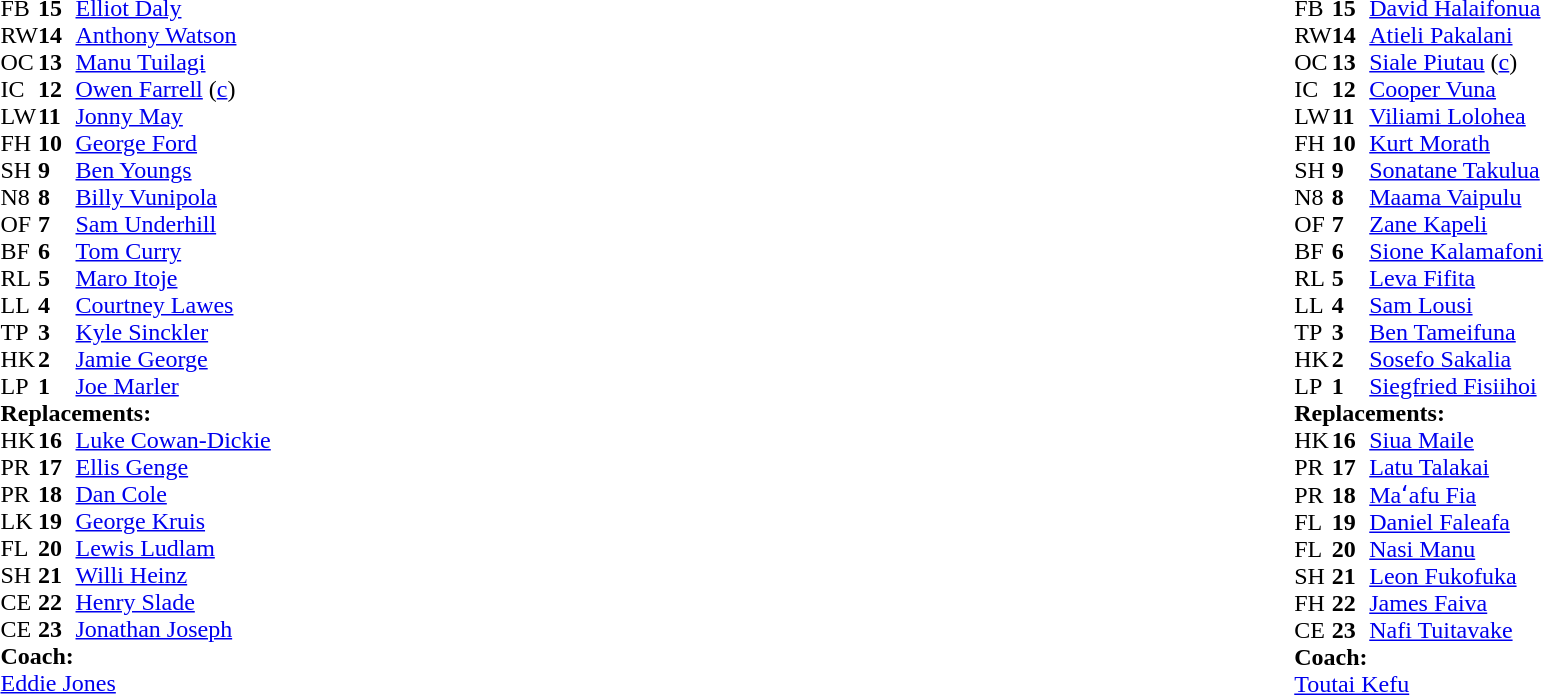<table style="width:100%;">
<tr>
<td style="vertical-align:top; width:50%;"><br><table style="font-size: 100%" cellspacing="0" cellpadding="0">
<tr>
<th width="25"></th>
<th width="25"></th>
</tr>
<tr>
<td>FB</td>
<td><strong>15</strong></td>
<td><a href='#'>Elliot Daly</a></td>
</tr>
<tr>
<td>RW</td>
<td><strong>14</strong></td>
<td><a href='#'>Anthony Watson</a></td>
</tr>
<tr>
<td>OC</td>
<td><strong>13</strong></td>
<td><a href='#'>Manu Tuilagi</a></td>
</tr>
<tr>
<td>IC</td>
<td><strong>12</strong></td>
<td><a href='#'>Owen Farrell</a> (<a href='#'>c</a>)</td>
</tr>
<tr>
<td>LW</td>
<td><strong>11</strong></td>
<td><a href='#'>Jonny May</a></td>
<td></td>
<td></td>
</tr>
<tr>
<td>FH</td>
<td><strong>10</strong></td>
<td><a href='#'>George Ford</a></td>
<td></td>
<td></td>
</tr>
<tr>
<td>SH</td>
<td><strong>9</strong></td>
<td><a href='#'>Ben Youngs</a></td>
<td></td>
<td></td>
</tr>
<tr>
<td>N8</td>
<td><strong>8</strong></td>
<td><a href='#'>Billy Vunipola</a></td>
</tr>
<tr>
<td>OF</td>
<td><strong>7</strong></td>
<td><a href='#'>Sam Underhill</a></td>
<td></td>
<td></td>
</tr>
<tr>
<td>BF</td>
<td><strong>6</strong></td>
<td><a href='#'>Tom Curry</a></td>
</tr>
<tr>
<td>RL</td>
<td><strong>5</strong></td>
<td><a href='#'>Maro Itoje</a></td>
</tr>
<tr>
<td>LL</td>
<td><strong>4</strong></td>
<td><a href='#'>Courtney Lawes</a></td>
<td></td>
<td></td>
</tr>
<tr>
<td>TP</td>
<td><strong>3</strong></td>
<td><a href='#'>Kyle Sinckler</a></td>
<td></td>
<td></td>
</tr>
<tr>
<td>HK</td>
<td><strong>2</strong></td>
<td><a href='#'>Jamie George</a></td>
<td></td>
<td></td>
</tr>
<tr>
<td>LP</td>
<td><strong>1</strong></td>
<td><a href='#'>Joe Marler</a></td>
<td></td>
<td></td>
</tr>
<tr>
<td colspan="3"><strong>Replacements:</strong></td>
</tr>
<tr>
<td>HK</td>
<td><strong>16</strong></td>
<td><a href='#'>Luke Cowan-Dickie</a></td>
<td></td>
<td></td>
</tr>
<tr>
<td>PR</td>
<td><strong>17</strong></td>
<td><a href='#'>Ellis Genge</a></td>
<td></td>
<td></td>
</tr>
<tr>
<td>PR</td>
<td><strong>18</strong></td>
<td><a href='#'>Dan Cole</a></td>
<td></td>
<td></td>
</tr>
<tr>
<td>LK</td>
<td><strong>19</strong></td>
<td><a href='#'>George Kruis</a></td>
<td></td>
<td></td>
</tr>
<tr>
<td>FL</td>
<td><strong>20</strong></td>
<td><a href='#'>Lewis Ludlam</a></td>
<td></td>
<td></td>
</tr>
<tr>
<td>SH</td>
<td><strong>21</strong></td>
<td><a href='#'>Willi Heinz</a></td>
<td></td>
<td></td>
</tr>
<tr>
<td>CE</td>
<td><strong>22</strong></td>
<td><a href='#'>Henry Slade</a></td>
<td></td>
<td></td>
</tr>
<tr>
<td>CE</td>
<td><strong>23</strong></td>
<td><a href='#'>Jonathan Joseph</a></td>
<td></td>
<td></td>
</tr>
<tr>
<td colspan="3"><strong>Coach:</strong></td>
</tr>
<tr>
<td colspan="4"> <a href='#'>Eddie Jones</a></td>
</tr>
</table>
</td>
<td style="vertical-align:top"></td>
<td style="vertical-align:top; width:50%;"><br><table cellspacing="0" cellpadding="0" style="font-size:100%; margin:auto;">
<tr>
<th width="25"></th>
<th width="25"></th>
</tr>
<tr>
<td>FB</td>
<td><strong>15</strong></td>
<td><a href='#'>David Halaifonua</a></td>
</tr>
<tr>
<td>RW</td>
<td><strong>14</strong></td>
<td><a href='#'>Atieli Pakalani</a></td>
<td></td>
<td></td>
</tr>
<tr>
<td>OC</td>
<td><strong>13</strong></td>
<td><a href='#'>Siale Piutau</a> (<a href='#'>c</a>)</td>
</tr>
<tr>
<td>IC</td>
<td><strong>12</strong></td>
<td><a href='#'>Cooper Vuna</a></td>
</tr>
<tr>
<td>LW</td>
<td><strong>11</strong></td>
<td><a href='#'>Viliami Lolohea</a></td>
</tr>
<tr>
<td>FH</td>
<td><strong>10</strong></td>
<td><a href='#'>Kurt Morath</a></td>
<td></td>
<td></td>
</tr>
<tr>
<td>SH</td>
<td><strong>9</strong></td>
<td><a href='#'>Sonatane Takulua</a></td>
<td></td>
<td></td>
</tr>
<tr>
<td>N8</td>
<td><strong>8</strong></td>
<td><a href='#'>Maama Vaipulu</a></td>
<td></td>
<td></td>
</tr>
<tr>
<td>OF</td>
<td><strong>7</strong></td>
<td><a href='#'>Zane Kapeli</a></td>
</tr>
<tr>
<td>BF</td>
<td><strong>6</strong></td>
<td><a href='#'>Sione Kalamafoni</a></td>
</tr>
<tr>
<td>RL</td>
<td><strong>5</strong></td>
<td><a href='#'>Leva Fifita</a></td>
<td></td>
<td></td>
</tr>
<tr>
<td>LL</td>
<td><strong>4</strong></td>
<td><a href='#'>Sam Lousi</a></td>
</tr>
<tr>
<td>TP</td>
<td><strong>3</strong></td>
<td><a href='#'>Ben Tameifuna</a></td>
<td></td>
<td></td>
</tr>
<tr>
<td>HK</td>
<td><strong>2</strong></td>
<td><a href='#'>Sosefo Sakalia</a></td>
<td></td>
<td></td>
</tr>
<tr>
<td>LP</td>
<td><strong>1</strong></td>
<td><a href='#'>Siegfried Fisiihoi</a></td>
<td></td>
<td></td>
</tr>
<tr>
<td colspan="3"><strong>Replacements:</strong></td>
</tr>
<tr>
<td>HK</td>
<td><strong>16</strong></td>
<td><a href='#'>Siua Maile</a></td>
<td></td>
<td></td>
</tr>
<tr>
<td>PR</td>
<td><strong>17</strong></td>
<td><a href='#'>Latu Talakai</a></td>
<td></td>
<td></td>
</tr>
<tr>
<td>PR</td>
<td><strong>18</strong></td>
<td><a href='#'>Maʻafu Fia</a></td>
<td></td>
<td></td>
</tr>
<tr>
<td>FL</td>
<td><strong>19</strong></td>
<td><a href='#'>Daniel Faleafa</a></td>
<td></td>
<td></td>
</tr>
<tr>
<td>FL</td>
<td><strong>20</strong></td>
<td><a href='#'>Nasi Manu</a></td>
<td></td>
<td></td>
</tr>
<tr>
<td>SH</td>
<td><strong>21</strong></td>
<td><a href='#'>Leon Fukofuka</a></td>
<td></td>
<td></td>
</tr>
<tr>
<td>FH</td>
<td><strong>22</strong></td>
<td><a href='#'>James Faiva</a></td>
<td></td>
<td></td>
</tr>
<tr>
<td>CE</td>
<td><strong>23</strong></td>
<td><a href='#'>Nafi Tuitavake</a></td>
<td></td>
<td></td>
</tr>
<tr>
<td colspan="3"><strong>Coach:</strong></td>
</tr>
<tr>
<td colspan="4"> <a href='#'>Toutai Kefu</a></td>
</tr>
</table>
</td>
</tr>
</table>
